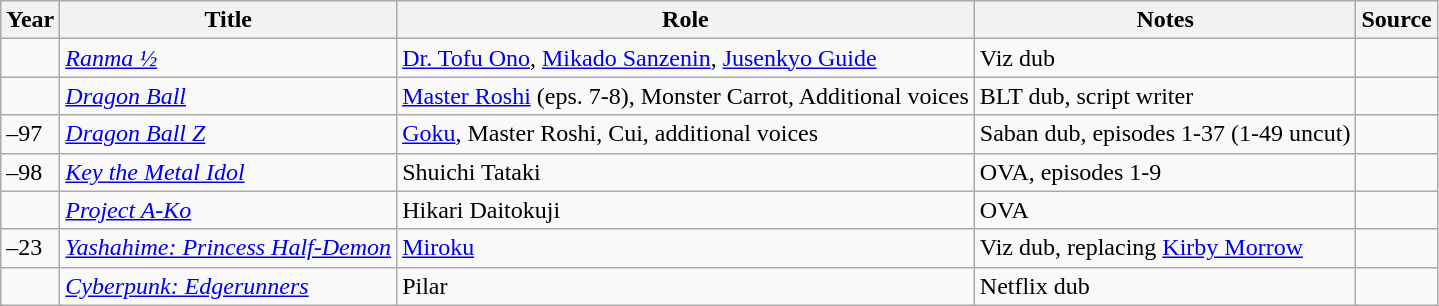<table class="wikitable sortable plainrowheaders">
<tr>
<th>Year</th>
<th>Title</th>
<th>Role</th>
<th class="unsortable">Notes</th>
<th class="unsortable">Source</th>
</tr>
<tr>
<td></td>
<td><em><a href='#'>Ranma ½</a></em></td>
<td><a href='#'>Dr. Tofu Ono</a>, <a href='#'>Mikado Sanzenin</a>, <a href='#'>Jusenkyo Guide</a></td>
<td>Viz dub</td>
<td></td>
</tr>
<tr>
<td></td>
<td><em><a href='#'>Dragon Ball</a></em></td>
<td><a href='#'>Master Roshi</a> (eps. 7-8), Monster Carrot, Additional voices</td>
<td>BLT dub, script writer</td>
<td></td>
</tr>
<tr>
<td>–97</td>
<td><em><a href='#'>Dragon Ball Z</a></em></td>
<td><a href='#'>Goku</a>, Master Roshi, Cui, additional voices</td>
<td>Saban dub, episodes 1-37 (1-49 uncut)</td>
<td></td>
</tr>
<tr>
<td>–98</td>
<td><em><a href='#'>Key the Metal Idol</a></em></td>
<td>Shuichi Tataki</td>
<td>OVA, episodes 1-9</td>
<td></td>
</tr>
<tr>
<td></td>
<td><em><a href='#'>Project A-Ko</a></em></td>
<td>Hikari Daitokuji</td>
<td>OVA</td>
<td></td>
</tr>
<tr>
<td>–23</td>
<td><em><a href='#'>Yashahime: Princess Half-Demon</a></em></td>
<td><a href='#'>Miroku</a></td>
<td>Viz dub, replacing <a href='#'>Kirby Morrow</a></td>
<td></td>
</tr>
<tr>
<td></td>
<td><em><a href='#'>Cyberpunk: Edgerunners</a></em></td>
<td>Pilar</td>
<td>Netflix dub</td>
<td></td>
</tr>
</table>
